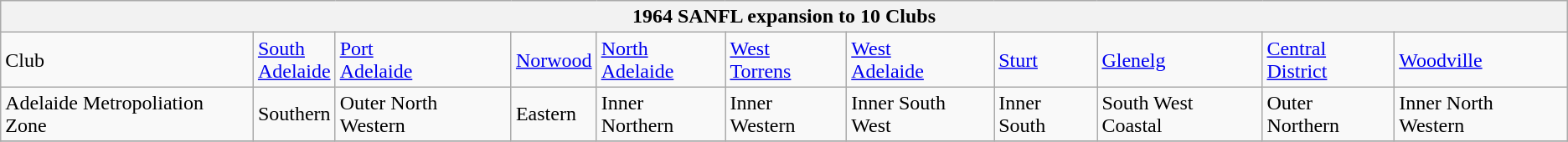<table class="wikitable">
<tr>
<th colspan="11"><strong>1964 SANFL expansion to 10 Clubs</strong></th>
</tr>
<tr>
<td>Club</td>
<td><a href='#'>South<br>Adelaide</a></td>
<td><a href='#'>Port<br>Adelaide</a></td>
<td><a href='#'>Norwood</a></td>
<td><a href='#'>North<br>Adelaide</a></td>
<td><a href='#'>West<br>Torrens</a></td>
<td><a href='#'>West<br>Adelaide</a></td>
<td><a href='#'>Sturt</a></td>
<td><a href='#'>Glenelg</a></td>
<td><a href='#'>Central<br>District</a></td>
<td><a href='#'>Woodville</a></td>
</tr>
<tr>
<td>Adelaide Metropoliation Zone</td>
<td>Southern</td>
<td>Outer North Western</td>
<td>Eastern</td>
<td>Inner Northern</td>
<td>Inner Western</td>
<td>Inner South West</td>
<td>Inner South</td>
<td>South West Coastal</td>
<td>Outer Northern</td>
<td>Inner North Western</td>
</tr>
<tr>
</tr>
</table>
